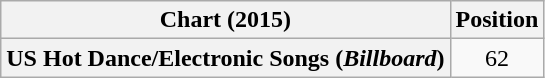<table class="wikitable plainrowheaders" style="text-align:center">
<tr>
<th scope="col">Chart (2015)</th>
<th scope="col">Position</th>
</tr>
<tr>
<th scope="row">US Hot Dance/Electronic Songs (<em>Billboard</em>)</th>
<td>62</td>
</tr>
</table>
